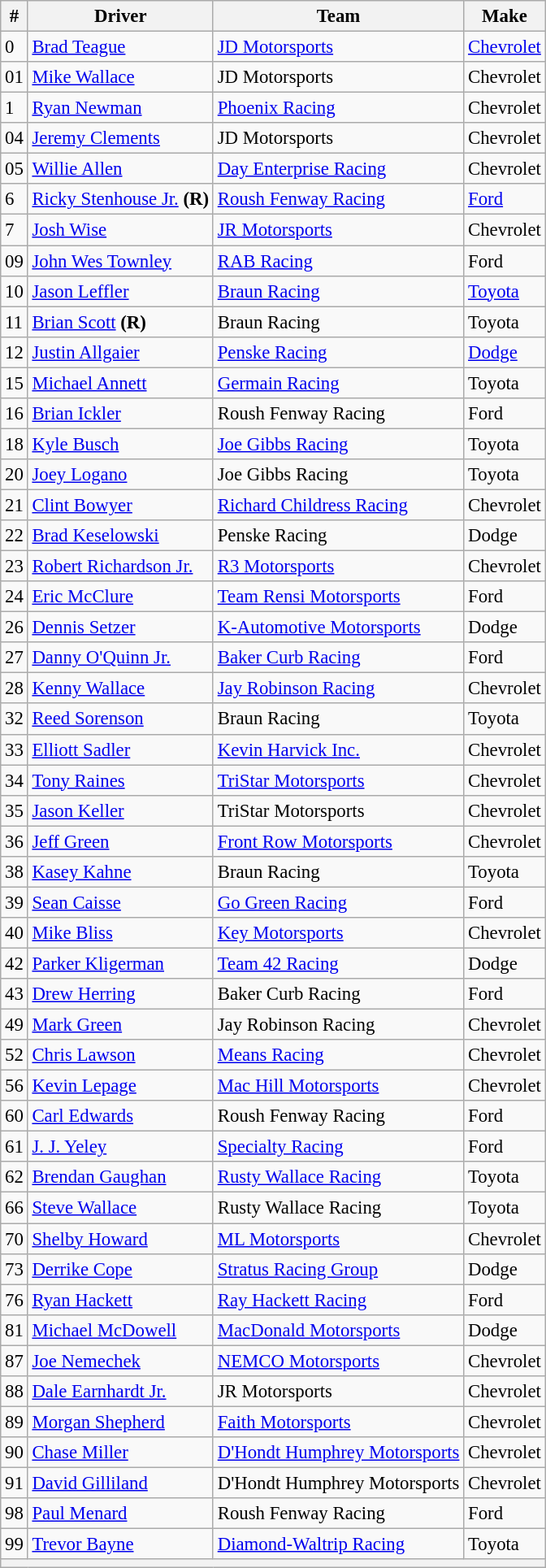<table class="wikitable" style="font-size:95%">
<tr>
<th>#</th>
<th>Driver</th>
<th>Team</th>
<th>Make</th>
</tr>
<tr>
<td>0</td>
<td><a href='#'>Brad Teague</a></td>
<td><a href='#'>JD Motorsports</a></td>
<td><a href='#'>Chevrolet</a></td>
</tr>
<tr>
<td>01</td>
<td><a href='#'>Mike Wallace</a></td>
<td>JD Motorsports</td>
<td>Chevrolet</td>
</tr>
<tr>
<td>1</td>
<td><a href='#'>Ryan Newman</a></td>
<td><a href='#'>Phoenix Racing</a></td>
<td>Chevrolet</td>
</tr>
<tr>
<td>04</td>
<td><a href='#'>Jeremy Clements</a></td>
<td>JD Motorsports</td>
<td>Chevrolet</td>
</tr>
<tr>
<td>05</td>
<td><a href='#'>Willie Allen</a></td>
<td><a href='#'>Day Enterprise Racing</a></td>
<td>Chevrolet</td>
</tr>
<tr>
<td>6</td>
<td><a href='#'>Ricky Stenhouse Jr.</a> <strong>(R)</strong></td>
<td><a href='#'>Roush Fenway Racing</a></td>
<td><a href='#'>Ford</a></td>
</tr>
<tr>
<td>7</td>
<td><a href='#'>Josh Wise</a></td>
<td><a href='#'>JR Motorsports</a></td>
<td>Chevrolet</td>
</tr>
<tr>
<td>09</td>
<td><a href='#'>John Wes Townley</a></td>
<td><a href='#'>RAB Racing</a></td>
<td>Ford</td>
</tr>
<tr>
<td>10</td>
<td><a href='#'>Jason Leffler</a></td>
<td><a href='#'>Braun Racing</a></td>
<td><a href='#'>Toyota</a></td>
</tr>
<tr>
<td>11</td>
<td><a href='#'>Brian Scott</a> <strong>(R)</strong></td>
<td>Braun Racing</td>
<td>Toyota</td>
</tr>
<tr>
<td>12</td>
<td><a href='#'>Justin Allgaier</a></td>
<td><a href='#'>Penske Racing</a></td>
<td><a href='#'>Dodge</a></td>
</tr>
<tr>
<td>15</td>
<td><a href='#'>Michael Annett</a></td>
<td><a href='#'>Germain Racing</a></td>
<td>Toyota</td>
</tr>
<tr>
<td>16</td>
<td><a href='#'>Brian Ickler</a></td>
<td>Roush Fenway Racing</td>
<td>Ford</td>
</tr>
<tr>
<td>18</td>
<td><a href='#'>Kyle Busch</a></td>
<td><a href='#'>Joe Gibbs Racing</a></td>
<td>Toyota</td>
</tr>
<tr>
<td>20</td>
<td><a href='#'>Joey Logano</a></td>
<td>Joe Gibbs Racing</td>
<td>Toyota</td>
</tr>
<tr>
<td>21</td>
<td><a href='#'>Clint Bowyer</a></td>
<td><a href='#'>Richard Childress Racing</a></td>
<td>Chevrolet</td>
</tr>
<tr>
<td>22</td>
<td><a href='#'>Brad Keselowski</a></td>
<td>Penske Racing</td>
<td>Dodge</td>
</tr>
<tr>
<td>23</td>
<td><a href='#'>Robert Richardson Jr.</a></td>
<td><a href='#'>R3 Motorsports</a></td>
<td>Chevrolet</td>
</tr>
<tr>
<td>24</td>
<td><a href='#'>Eric McClure</a></td>
<td><a href='#'>Team Rensi Motorsports</a></td>
<td>Ford</td>
</tr>
<tr>
<td>26</td>
<td><a href='#'>Dennis Setzer</a></td>
<td><a href='#'>K-Automotive Motorsports</a></td>
<td>Dodge</td>
</tr>
<tr>
<td>27</td>
<td><a href='#'>Danny O'Quinn Jr.</a></td>
<td><a href='#'>Baker Curb Racing</a></td>
<td>Ford</td>
</tr>
<tr>
<td>28</td>
<td><a href='#'>Kenny Wallace</a></td>
<td><a href='#'>Jay Robinson Racing</a></td>
<td>Chevrolet</td>
</tr>
<tr>
<td>32</td>
<td><a href='#'>Reed Sorenson</a></td>
<td>Braun Racing</td>
<td>Toyota</td>
</tr>
<tr>
<td>33</td>
<td><a href='#'>Elliott Sadler</a></td>
<td><a href='#'>Kevin Harvick Inc.</a></td>
<td>Chevrolet</td>
</tr>
<tr>
<td>34</td>
<td><a href='#'>Tony Raines</a></td>
<td><a href='#'>TriStar Motorsports</a></td>
<td>Chevrolet</td>
</tr>
<tr>
<td>35</td>
<td><a href='#'>Jason Keller</a></td>
<td>TriStar Motorsports</td>
<td>Chevrolet</td>
</tr>
<tr>
<td>36</td>
<td><a href='#'>Jeff Green</a></td>
<td><a href='#'>Front Row Motorsports</a></td>
<td>Chevrolet</td>
</tr>
<tr>
<td>38</td>
<td><a href='#'>Kasey Kahne</a></td>
<td>Braun Racing</td>
<td>Toyota</td>
</tr>
<tr>
<td>39</td>
<td><a href='#'>Sean Caisse</a></td>
<td><a href='#'>Go Green Racing</a></td>
<td>Ford</td>
</tr>
<tr>
<td>40</td>
<td><a href='#'>Mike Bliss</a></td>
<td><a href='#'>Key Motorsports</a></td>
<td>Chevrolet</td>
</tr>
<tr>
<td>42</td>
<td><a href='#'>Parker Kligerman</a></td>
<td><a href='#'>Team 42 Racing</a></td>
<td>Dodge</td>
</tr>
<tr>
<td>43</td>
<td><a href='#'>Drew Herring</a></td>
<td>Baker Curb Racing</td>
<td>Ford</td>
</tr>
<tr>
<td>49</td>
<td><a href='#'>Mark Green</a></td>
<td>Jay Robinson Racing</td>
<td>Chevrolet</td>
</tr>
<tr>
<td>52</td>
<td><a href='#'>Chris Lawson</a></td>
<td><a href='#'>Means Racing</a></td>
<td>Chevrolet</td>
</tr>
<tr>
<td>56</td>
<td><a href='#'>Kevin Lepage</a></td>
<td><a href='#'>Mac Hill Motorsports</a></td>
<td>Chevrolet</td>
</tr>
<tr>
<td>60</td>
<td><a href='#'>Carl Edwards</a></td>
<td>Roush Fenway Racing</td>
<td>Ford</td>
</tr>
<tr>
<td>61</td>
<td><a href='#'>J. J. Yeley</a></td>
<td><a href='#'>Specialty Racing</a></td>
<td>Ford</td>
</tr>
<tr>
<td>62</td>
<td><a href='#'>Brendan Gaughan</a></td>
<td><a href='#'>Rusty Wallace Racing</a></td>
<td>Toyota</td>
</tr>
<tr>
<td>66</td>
<td><a href='#'>Steve Wallace</a></td>
<td>Rusty Wallace Racing</td>
<td>Toyota</td>
</tr>
<tr>
<td>70</td>
<td><a href='#'>Shelby Howard</a></td>
<td><a href='#'>ML Motorsports</a></td>
<td>Chevrolet</td>
</tr>
<tr>
<td>73</td>
<td><a href='#'>Derrike Cope</a></td>
<td><a href='#'>Stratus Racing Group</a></td>
<td>Dodge</td>
</tr>
<tr>
<td>76</td>
<td><a href='#'>Ryan Hackett</a></td>
<td><a href='#'>Ray Hackett Racing</a></td>
<td>Ford</td>
</tr>
<tr>
<td>81</td>
<td><a href='#'>Michael McDowell</a></td>
<td><a href='#'>MacDonald Motorsports</a></td>
<td>Dodge</td>
</tr>
<tr>
<td>87</td>
<td><a href='#'>Joe Nemechek</a></td>
<td><a href='#'>NEMCO Motorsports</a></td>
<td>Chevrolet</td>
</tr>
<tr>
<td>88</td>
<td><a href='#'>Dale Earnhardt Jr.</a></td>
<td>JR Motorsports</td>
<td>Chevrolet</td>
</tr>
<tr>
<td>89</td>
<td><a href='#'>Morgan Shepherd</a></td>
<td><a href='#'>Faith Motorsports</a></td>
<td>Chevrolet</td>
</tr>
<tr>
<td>90</td>
<td><a href='#'>Chase Miller</a></td>
<td><a href='#'>D'Hondt Humphrey Motorsports</a></td>
<td>Chevrolet</td>
</tr>
<tr>
<td>91</td>
<td><a href='#'>David Gilliland</a></td>
<td>D'Hondt Humphrey Motorsports</td>
<td>Chevrolet</td>
</tr>
<tr>
<td>98</td>
<td><a href='#'>Paul Menard</a></td>
<td>Roush Fenway Racing</td>
<td>Ford</td>
</tr>
<tr>
<td>99</td>
<td><a href='#'>Trevor Bayne</a></td>
<td><a href='#'>Diamond-Waltrip Racing</a></td>
<td>Toyota</td>
</tr>
<tr>
<th colspan="4"></th>
</tr>
</table>
